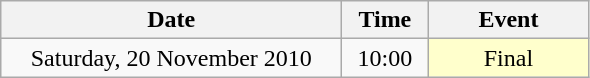<table class = "wikitable" style="text-align:center;">
<tr>
<th width=220>Date</th>
<th width=50>Time</th>
<th width=100>Event</th>
</tr>
<tr>
<td>Saturday, 20 November 2010</td>
<td>10:00</td>
<td bgcolor=ffffcc>Final</td>
</tr>
</table>
